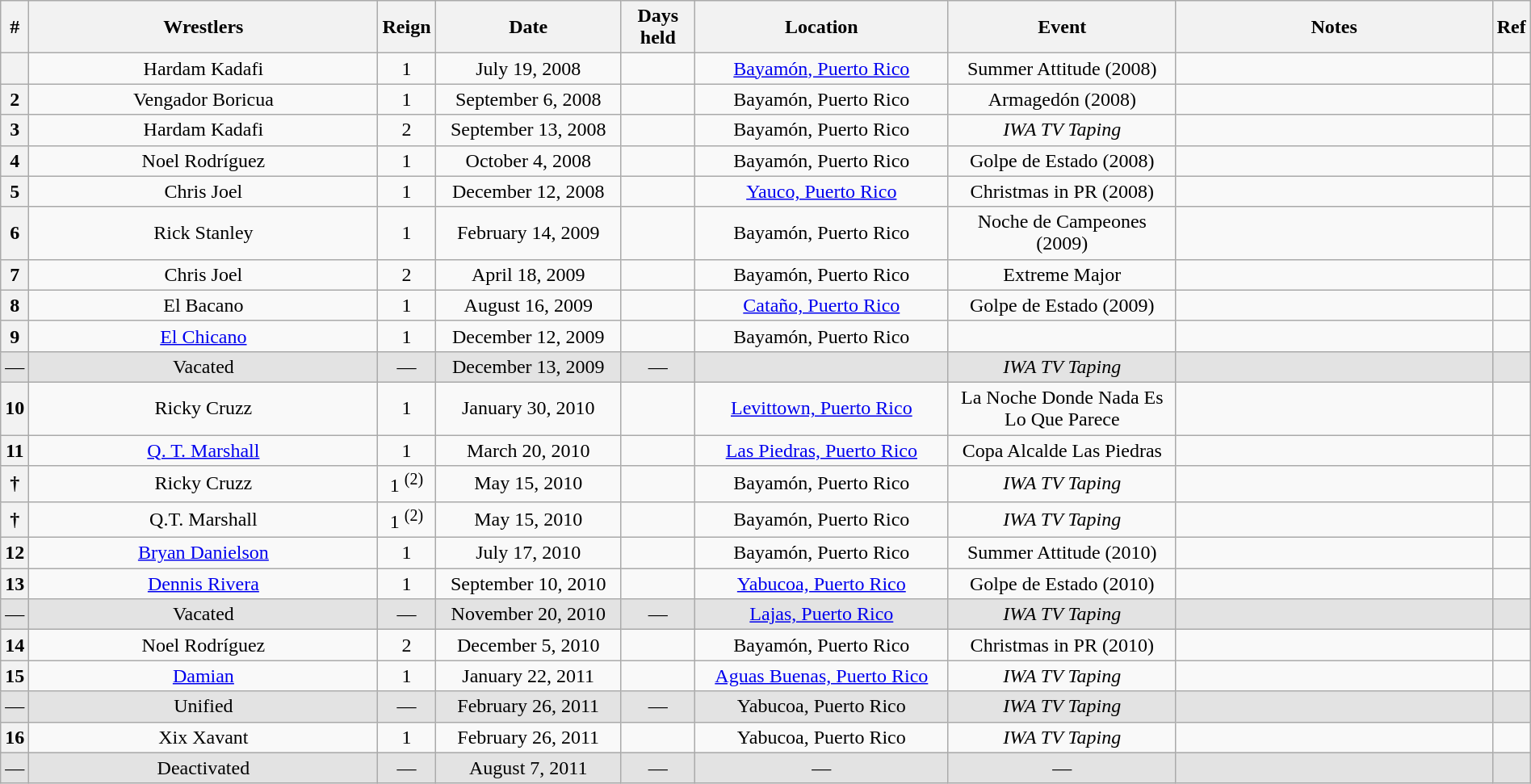<table class="wikitable sortable" style="width:100%; text-align:center;">
<tr>
<th style="width:0;">#</th>
<th style="width:25%;">Wrestlers</th>
<th style="width:0;">Reign</th>
<th style="width:13%;">Date</th>
<th style="width:5%;">Days<br>held</th>
<th style="width:18%;">Location</th>
<th style="width:16%;">Event</th>
<th class="unsortable" style="width:40%;">Notes</th>
<th class="unsortable" style="width:0;">Ref</th>
</tr>
<tr>
<th></th>
<td>Hardam Kadafi</td>
<td>1</td>
<td>July 19, 2008</td>
<td></td>
<td><a href='#'>Bayamón, Puerto Rico</a></td>
<td>Summer Attitude (2008)</td>
<td></td>
<td></td>
</tr>
<tr>
<th>2</th>
<td>Vengador Boricua</td>
<td>1</td>
<td>September 6, 2008</td>
<td></td>
<td>Bayamón, Puerto Rico</td>
<td>Armagedón (2008)</td>
<td></td>
<td></td>
</tr>
<tr>
<th>3</th>
<td>Hardam Kadafi</td>
<td>2</td>
<td>September 13, 2008</td>
<td></td>
<td>Bayamón, Puerto Rico</td>
<td><em>IWA TV Taping</em></td>
<td></td>
<td></td>
</tr>
<tr>
<th>4</th>
<td>Noel Rodríguez</td>
<td>1</td>
<td>October 4, 2008</td>
<td></td>
<td>Bayamón, Puerto Rico</td>
<td>Golpe de Estado (2008)</td>
<td></td>
<td></td>
</tr>
<tr>
<th>5</th>
<td>Chris Joel</td>
<td>1</td>
<td>December 12, 2008</td>
<td></td>
<td><a href='#'>Yauco, Puerto Rico</a></td>
<td>Christmas in PR (2008)</td>
<td></td>
<td></td>
</tr>
<tr>
<th>6</th>
<td>Rick Stanley</td>
<td>1</td>
<td>February 14, 2009</td>
<td></td>
<td>Bayamón, Puerto Rico</td>
<td>Noche de Campeones (2009)</td>
<td></td>
<td></td>
</tr>
<tr>
<th>7</th>
<td>Chris Joel</td>
<td>2</td>
<td>April 18, 2009</td>
<td></td>
<td>Bayamón, Puerto Rico</td>
<td>Extreme Major</td>
<td></td>
<td></td>
</tr>
<tr>
<th>8</th>
<td>El Bacano</td>
<td>1</td>
<td>August 16, 2009</td>
<td></td>
<td><a href='#'>Cataño, Puerto Rico</a></td>
<td>Golpe de Estado (2009)</td>
<td></td>
<td></td>
</tr>
<tr>
<th>9</th>
<td><a href='#'>El Chicano</a></td>
<td>1</td>
<td>December 12, 2009</td>
<td></td>
<td>Bayamón, Puerto Rico</td>
<td></td>
<td></td>
<td></td>
</tr>
<tr style="background-color:#e3e3e3">
<td>—</td>
<td>Vacated</td>
<td>—</td>
<td>December 13, 2009</td>
<td>—</td>
<td></td>
<td><em>IWA TV Taping</em></td>
<td></td>
<td></td>
</tr>
<tr>
<th>10</th>
<td>Ricky Cruzz</td>
<td>1</td>
<td>January 30, 2010</td>
<td></td>
<td><a href='#'>Levittown, Puerto Rico</a></td>
<td>La Noche Donde Nada Es Lo Que Parece</td>
<td></td>
<td></td>
</tr>
<tr>
<th>11</th>
<td><a href='#'>Q. T. Marshall</a></td>
<td>1</td>
<td>March 20, 2010</td>
<td></td>
<td><a href='#'>Las Piedras, Puerto Rico</a></td>
<td>Copa Alcalde Las Piedras</td>
<td></td>
<td></td>
</tr>
<tr>
<th>†</th>
<td>Ricky Cruzz</td>
<td>1 <sup>(2)</sup></td>
<td>May 15, 2010</td>
<td></td>
<td>Bayamón, Puerto Rico</td>
<td><em>IWA TV Taping</em></td>
<td></td>
<td></td>
</tr>
<tr>
<th>†</th>
<td>Q.T. Marshall</td>
<td>1 <sup>(2)</sup></td>
<td>May 15, 2010</td>
<td></td>
<td>Bayamón, Puerto Rico</td>
<td><em>IWA TV Taping</em></td>
<td></td>
<td></td>
</tr>
<tr>
<th>12</th>
<td><a href='#'>Bryan Danielson</a></td>
<td>1</td>
<td>July 17, 2010</td>
<td></td>
<td>Bayamón, Puerto Rico</td>
<td>Summer Attitude (2010)</td>
<td></td>
<td></td>
</tr>
<tr>
<th>13</th>
<td><a href='#'>Dennis Rivera</a></td>
<td>1</td>
<td>September 10, 2010</td>
<td></td>
<td><a href='#'>Yabucoa, Puerto Rico</a></td>
<td>Golpe de Estado (2010)</td>
<td></td>
<td></td>
</tr>
<tr style="background-color:#e3e3e3">
<td>—</td>
<td>Vacated</td>
<td>—</td>
<td>November 20, 2010</td>
<td>—</td>
<td><a href='#'>Lajas, Puerto Rico</a></td>
<td><em>IWA TV Taping</em></td>
<td></td>
<td></td>
</tr>
<tr>
<th>14</th>
<td>Noel Rodríguez</td>
<td>2</td>
<td>December 5, 2010</td>
<td></td>
<td>Bayamón, Puerto Rico</td>
<td>Christmas in PR (2010)</td>
<td></td>
<td></td>
</tr>
<tr>
<th>15</th>
<td><a href='#'>Damian</a></td>
<td>1</td>
<td>January 22, 2011</td>
<td></td>
<td><a href='#'>Aguas Buenas, Puerto Rico</a></td>
<td><em>IWA TV Taping</em></td>
<td></td>
<td></td>
</tr>
<tr style="background-color:#e3e3e3">
<td>—</td>
<td>Unified</td>
<td>—</td>
<td>February 26, 2011</td>
<td>—</td>
<td>Yabucoa, Puerto Rico</td>
<td><em>IWA TV Taping</em></td>
<td></td>
<td></td>
</tr>
<tr>
<th>16</th>
<td>Xix Xavant</td>
<td>1</td>
<td>February 26, 2011</td>
<td></td>
<td>Yabucoa, Puerto Rico</td>
<td><em>IWA TV Taping</em></td>
<td></td>
<td></td>
</tr>
<tr style="background-color:#e3e3e3">
<td>—</td>
<td>Deactivated</td>
<td>—</td>
<td>August 7, 2011</td>
<td>—</td>
<td>—</td>
<td>—</td>
<td></td>
<td></td>
</tr>
</table>
